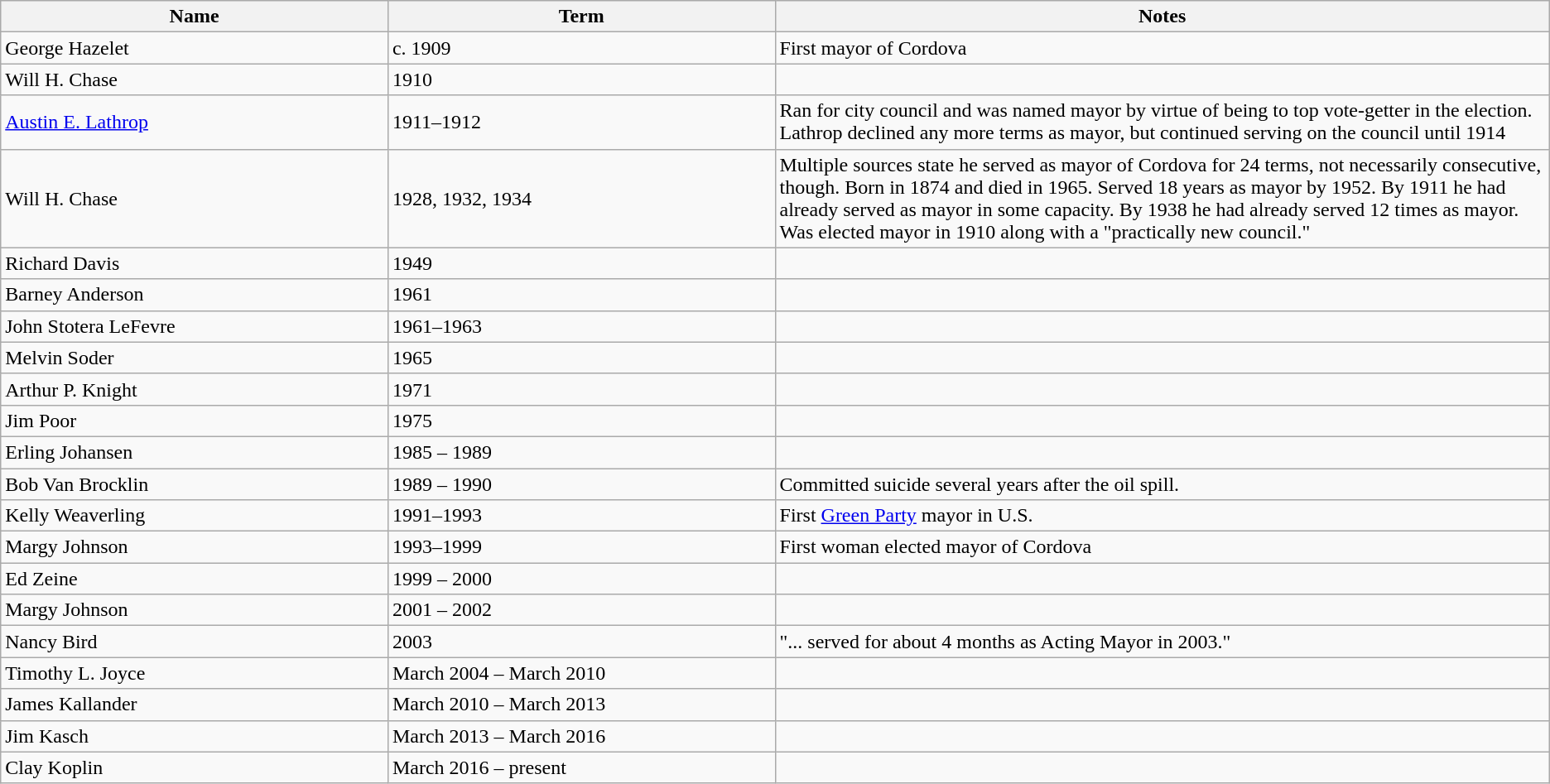<table class="wikitable">
<tr>
<th width="25%">Name</th>
<th width="25%">Term</th>
<th width="50%">Notes</th>
</tr>
<tr>
<td>George Hazelet</td>
<td>c. 1909</td>
<td>First mayor of Cordova</td>
</tr>
<tr>
<td>Will H. Chase</td>
<td>1910</td>
<td></td>
</tr>
<tr>
<td><a href='#'>Austin E. Lathrop</a></td>
<td>1911–1912</td>
<td>Ran for city council and was named mayor by virtue of being to top vote-getter in the election. Lathrop declined any more terms as mayor, but continued serving on the council until 1914</td>
</tr>
<tr>
<td>Will H. Chase</td>
<td>1928, 1932, 1934</td>
<td>Multiple sources state he served as mayor of Cordova for 24 terms, not necessarily consecutive, though. Born in 1874 and died in 1965. Served 18 years as mayor by 1952. By 1911 he had already served as mayor in some capacity. By 1938 he had already served 12 times as mayor. Was elected mayor in 1910 along with a "practically new council."</td>
</tr>
<tr>
<td>Richard Davis</td>
<td>1949</td>
<td></td>
</tr>
<tr>
<td>Barney Anderson</td>
<td>1961</td>
<td></td>
</tr>
<tr>
<td>John Stotera LeFevre</td>
<td>1961–1963</td>
<td></td>
</tr>
<tr>
<td>Melvin Soder</td>
<td>1965</td>
<td></td>
</tr>
<tr>
<td>Arthur P. Knight</td>
<td>1971</td>
<td></td>
</tr>
<tr>
<td>Jim Poor</td>
<td>1975</td>
<td></td>
</tr>
<tr>
<td>Erling Johansen</td>
<td>1985 – 1989</td>
<td></td>
</tr>
<tr>
<td>Bob Van Brocklin</td>
<td>1989 – 1990</td>
<td>Committed suicide several years after the oil spill.</td>
</tr>
<tr>
<td>Kelly Weaverling</td>
<td>1991–1993</td>
<td>First <a href='#'>Green Party</a> mayor in U.S.</td>
</tr>
<tr>
<td>Margy Johnson</td>
<td>1993–1999</td>
<td>First woman elected mayor of Cordova</td>
</tr>
<tr>
<td>Ed Zeine</td>
<td>1999 – 2000</td>
<td></td>
</tr>
<tr>
<td>Margy Johnson</td>
<td>2001 – 2002</td>
<td></td>
</tr>
<tr>
<td>Nancy Bird</td>
<td>2003</td>
<td>"... served for about 4 months as Acting Mayor in 2003."</td>
</tr>
<tr>
<td>Timothy L. Joyce</td>
<td>March 2004 – March 2010</td>
<td></td>
</tr>
<tr>
<td>James Kallander</td>
<td>March 2010 – March 2013</td>
<td></td>
</tr>
<tr>
<td>Jim Kasch</td>
<td>March 2013 – March 2016</td>
<td></td>
</tr>
<tr>
<td>Clay Koplin</td>
<td>March 2016 – present</td>
<td></td>
</tr>
</table>
